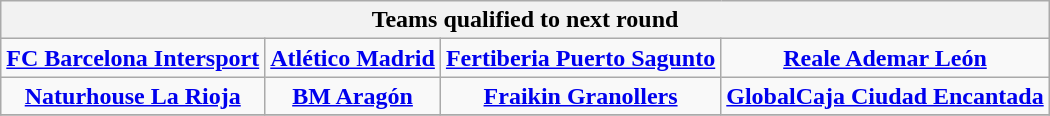<table class="wikitable" style="text-align: center; margin: 0 auto;">
<tr>
<th colspan="4">Teams qualified to next round</th>
</tr>
<tr>
<td><strong><a href='#'>FC Barcelona Intersport</a></strong></td>
<td><strong><a href='#'>Atlético Madrid</a></strong></td>
<td><strong><a href='#'>Fertiberia Puerto Sagunto</a></strong></td>
<td><strong><a href='#'>Reale Ademar León</a></strong></td>
</tr>
<tr>
<td><strong><a href='#'>Naturhouse La Rioja</a></strong></td>
<td><strong><a href='#'>BM Aragón</a></strong></td>
<td><strong><a href='#'>Fraikin Granollers</a></strong></td>
<td><strong><a href='#'>GlobalCaja Ciudad Encantada</a></strong></td>
</tr>
<tr>
</tr>
</table>
